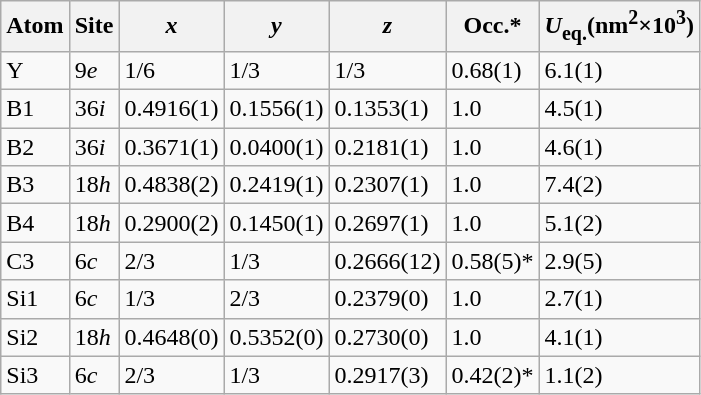<table class="wikitable">
<tr>
<th>Atom</th>
<th>Site</th>
<th><em>x</em></th>
<th><em>y</em></th>
<th><em>z</em></th>
<th>Occ.*</th>
<th><em>U</em><sub>eq.</sub>(nm<sup>2</sup>×10<sup>3</sup>)</th>
</tr>
<tr>
<td>Y</td>
<td>9<em>e</em></td>
<td>1/6</td>
<td>1/3</td>
<td>1/3</td>
<td>0.68(1)</td>
<td>6.1(1)</td>
</tr>
<tr>
<td>B1</td>
<td>36<em>i</em></td>
<td>0.4916(1)</td>
<td>0.1556(1)</td>
<td>0.1353(1)</td>
<td>1.0</td>
<td>4.5(1)</td>
</tr>
<tr>
<td>B2</td>
<td>36<em>i</em></td>
<td>0.3671(1)</td>
<td>0.0400(1)</td>
<td>0.2181(1)</td>
<td>1.0</td>
<td>4.6(1)</td>
</tr>
<tr>
<td>B3</td>
<td>18<em>h</em></td>
<td>0.4838(2)</td>
<td>0.2419(1)</td>
<td>0.2307(1)</td>
<td>1.0</td>
<td>7.4(2)</td>
</tr>
<tr>
<td>B4</td>
<td>18<em>h</em></td>
<td>0.2900(2)</td>
<td>0.1450(1)</td>
<td>0.2697(1)</td>
<td>1.0</td>
<td>5.1(2)</td>
</tr>
<tr>
<td>C3</td>
<td>6<em>c</em></td>
<td>2/3</td>
<td>1/3</td>
<td>0.2666(12)</td>
<td>0.58(5)*</td>
<td>2.9(5)</td>
</tr>
<tr>
<td>Si1</td>
<td>6<em>c</em></td>
<td>1/3</td>
<td>2/3</td>
<td>0.2379(0)</td>
<td>1.0</td>
<td>2.7(1)</td>
</tr>
<tr>
<td>Si2</td>
<td>18<em>h</em></td>
<td>0.4648(0)</td>
<td>0.5352(0)</td>
<td>0.2730(0)</td>
<td>1.0</td>
<td>4.1(1)</td>
</tr>
<tr>
<td>Si3</td>
<td>6<em>c</em></td>
<td>2/3</td>
<td>1/3</td>
<td>0.2917(3)</td>
<td>0.42(2)*</td>
<td>1.1(2)</td>
</tr>
</table>
